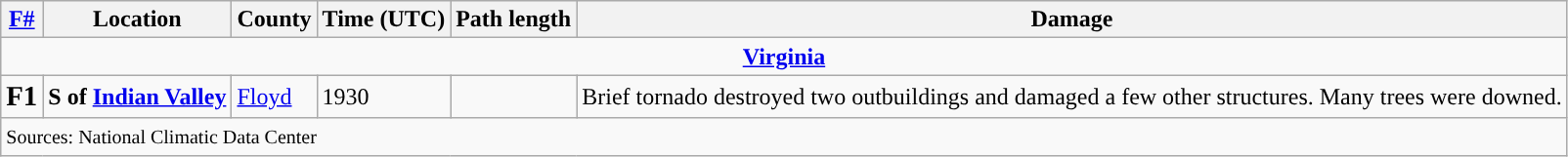<table class="wikitable">
<tr>
<th><strong><a href='#'>F#</a></strong></th>
<th><strong>Location</strong></th>
<th><strong>County</strong></th>
<th><strong>Time (UTC)</strong></th>
<th><strong>Path length</strong></th>
<th><strong>Damage</strong></th>
</tr>
<tr>
<td colspan="7" align=center><strong><a href='#'>Virginia</a></strong></td>
</tr>
<tr>
<td><big><strong>F1</strong></big></td>
<td><strong>S of <a href='#'>Indian Valley</a></strong></td>
<td><a href='#'>Floyd</a></td>
<td>1930</td>
<td></td>
<td>Brief tornado destroyed two outbuildings and damaged a few other structures. Many trees were downed.</td>
</tr>
<tr>
<td colspan="7"><small>Sources: National Climatic Data Center</small></td>
</tr>
</table>
